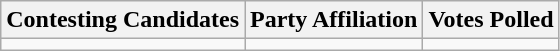<table class="wikitable sortable">
<tr>
<th>Contesting Candidates</th>
<th>Party Affiliation</th>
<th>Votes Polled</th>
</tr>
<tr>
<td></td>
<td></td>
<td></td>
</tr>
</table>
